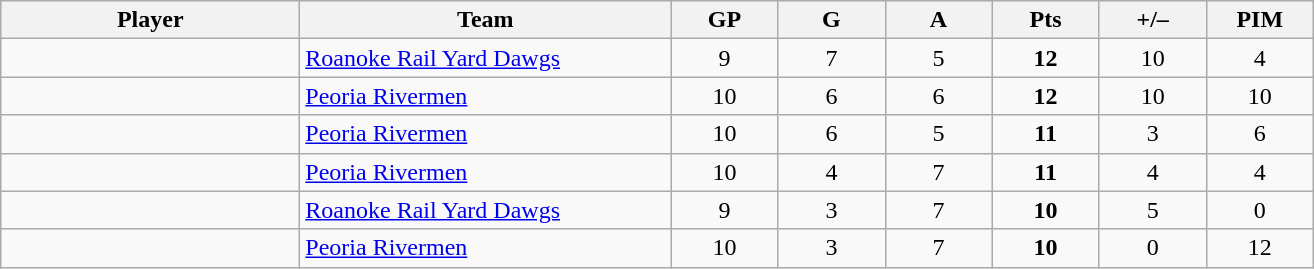<table class="wikitable sortable" style="text-align:center">
<tr>
<th style="width:12em">Player</th>
<th style="width:15em">Team</th>
<th style="width:4em">GP</th>
<th style="width:4em">G</th>
<th style="width:4em">A</th>
<th style="width:4em">Pts</th>
<th style="width:4em">+/–</th>
<th style="width:4em">PIM</th>
</tr>
<tr>
<td align=left></td>
<td align=left><a href='#'>Roanoke Rail Yard Dawgs</a></td>
<td>9</td>
<td>7</td>
<td>5</td>
<td><strong>12</strong></td>
<td>10</td>
<td>4</td>
</tr>
<tr>
<td align=left></td>
<td align=left><a href='#'>Peoria Rivermen</a></td>
<td>10</td>
<td>6</td>
<td>6</td>
<td><strong>12</strong></td>
<td>10</td>
<td>10</td>
</tr>
<tr>
<td align=left></td>
<td align=left><a href='#'>Peoria Rivermen</a></td>
<td>10</td>
<td>6</td>
<td>5</td>
<td><strong>11</strong></td>
<td>3</td>
<td>6</td>
</tr>
<tr>
<td align=left></td>
<td align=left><a href='#'>Peoria Rivermen</a></td>
<td>10</td>
<td>4</td>
<td>7</td>
<td><strong>11</strong></td>
<td>4</td>
<td>4</td>
</tr>
<tr>
<td align=left></td>
<td align=left><a href='#'>Roanoke Rail Yard Dawgs</a></td>
<td>9</td>
<td>3</td>
<td>7</td>
<td><strong>10</strong></td>
<td>5</td>
<td>0</td>
</tr>
<tr>
<td align=left></td>
<td align=left><a href='#'>Peoria Rivermen</a></td>
<td>10</td>
<td>3</td>
<td>7</td>
<td><strong>10</strong></td>
<td>0</td>
<td>12</td>
</tr>
</table>
